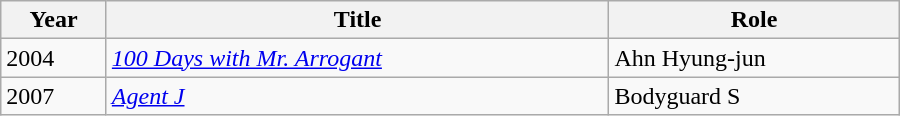<table class="wikitable" style="width:600px">
<tr>
<th>Year</th>
<th>Title</th>
<th>Role</th>
</tr>
<tr>
<td>2004</td>
<td><em><a href='#'>100 Days with Mr. Arrogant</a></em></td>
<td>Ahn Hyung-jun</td>
</tr>
<tr>
<td>2007</td>
<td><em><a href='#'>Agent J</a></em></td>
<td>Bodyguard S</td>
</tr>
</table>
